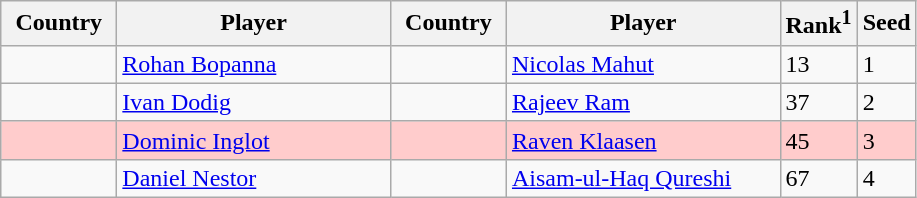<table class="sortable wikitable">
<tr>
<th width="70">Country</th>
<th width="175">Player</th>
<th width="70">Country</th>
<th width="175">Player</th>
<th>Rank<sup>1</sup></th>
<th>Seed</th>
</tr>
<tr>
<td></td>
<td><a href='#'>Rohan Bopanna</a></td>
<td></td>
<td><a href='#'>Nicolas Mahut</a></td>
<td>13</td>
<td>1</td>
</tr>
<tr>
<td></td>
<td><a href='#'>Ivan Dodig</a></td>
<td></td>
<td><a href='#'>Rajeev Ram</a></td>
<td>37</td>
<td>2</td>
</tr>
<tr style="background:#fcc;">
<td></td>
<td><a href='#'>Dominic Inglot</a></td>
<td></td>
<td><a href='#'>Raven Klaasen</a></td>
<td>45</td>
<td>3</td>
</tr>
<tr>
<td></td>
<td><a href='#'>Daniel Nestor</a></td>
<td></td>
<td><a href='#'>Aisam-ul-Haq Qureshi</a></td>
<td>67</td>
<td>4</td>
</tr>
</table>
